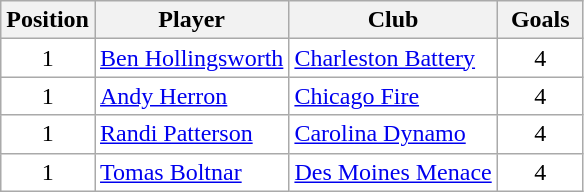<table class="wikitable">
<tr>
<th width="50px">Position</th>
<th>Player</th>
<th>Club</th>
<th width="50px">Goals</th>
</tr>
<tr align="center" valign="top" bgcolor="#FFFFFF">
<td>1</td>
<td align="left"><a href='#'>Ben Hollingsworth</a></td>
<td align="left"><a href='#'>Charleston Battery</a></td>
<td>4</td>
</tr>
<tr align="center" valign="top" bgcolor="#FFFFFF">
<td>1</td>
<td align="left"><a href='#'>Andy Herron</a></td>
<td align="left"><a href='#'>Chicago Fire</a></td>
<td>4</td>
</tr>
<tr align="center" valign="top" bgcolor="#FFFFFF">
<td>1</td>
<td align="left"><a href='#'>Randi Patterson</a></td>
<td align="left"><a href='#'>Carolina Dynamo</a></td>
<td>4</td>
</tr>
<tr align="center" valign="top" bgcolor="#FFFFFF">
<td>1</td>
<td align="left"><a href='#'>Tomas Boltnar</a></td>
<td align="left"><a href='#'>Des Moines Menace</a></td>
<td>4</td>
</tr>
</table>
